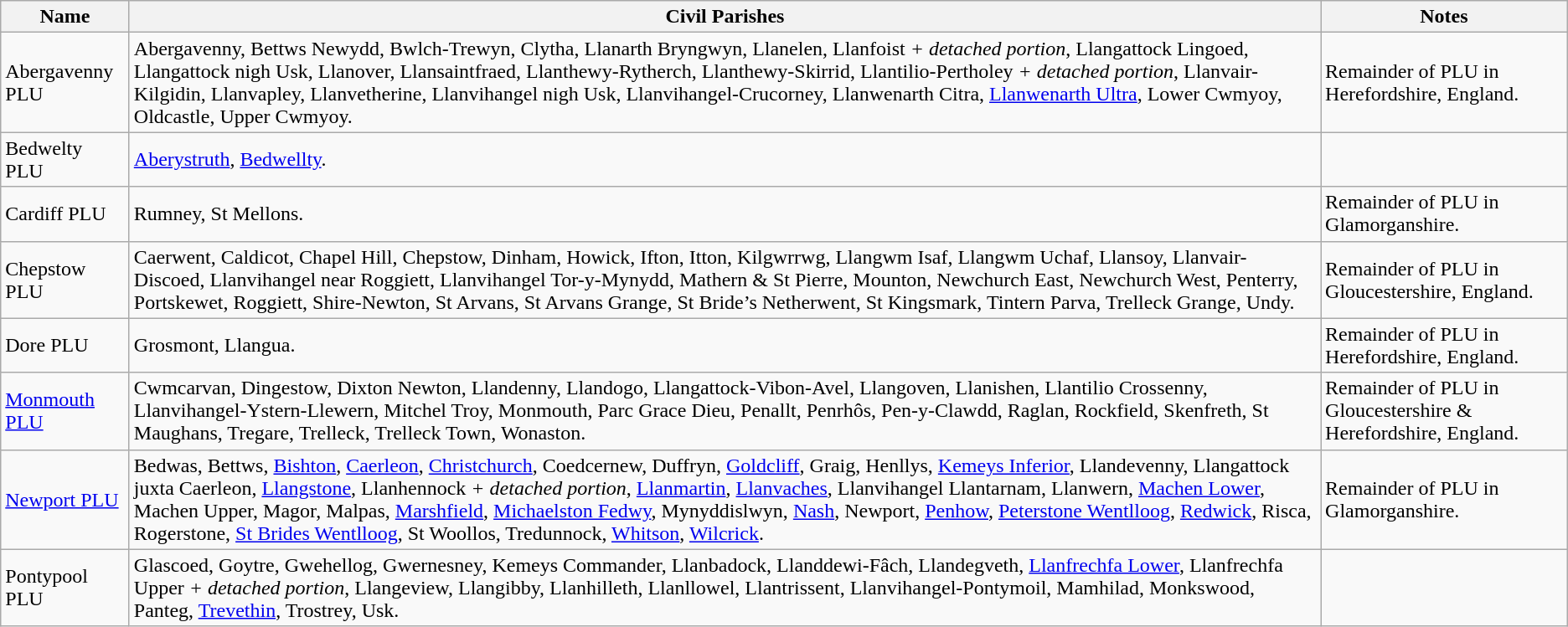<table class="wikitable">
<tr>
<th>Name</th>
<th>Civil Parishes</th>
<th>Notes</th>
</tr>
<tr>
<td>Abergavenny PLU</td>
<td>Abergavenny, Bettws Newydd, Bwlch-Trewyn, Clytha, Llanarth Bryngwyn, Llanelen, Llanfoist <em>+ detached portion</em>, Llangattock Lingoed, Llangattock nigh Usk, Llanover, Llansaintfraed, Llanthewy-Rytherch, Llanthewy-Skirrid, Llantilio-Pertholey <em>+ detached portion</em>, Llanvair-Kilgidin, Llanvapley, Llanvetherine, Llanvihangel nigh Usk, Llanvihangel-Crucorney, Llanwenarth Citra, <a href='#'>Llanwenarth Ultra</a>, Lower Cwmyoy, Oldcastle, Upper Cwmyoy.</td>
<td>Remainder of PLU in Herefordshire, England.</td>
</tr>
<tr>
<td>Bedwelty PLU</td>
<td><a href='#'>Aberystruth</a>, <a href='#'>Bedwellty</a>.</td>
<td></td>
</tr>
<tr>
<td>Cardiff PLU</td>
<td>Rumney, St Mellons.</td>
<td>Remainder of PLU in Glamorganshire.</td>
</tr>
<tr>
<td>Chepstow PLU</td>
<td>Caerwent, Caldicot, Chapel Hill, Chepstow, Dinham, Howick, Ifton, Itton, Kilgwrrwg, Llangwm Isaf, Llangwm Uchaf, Llansoy, Llanvair-Discoed, Llanvihangel near Roggiett, Llanvihangel Tor-y-Mynydd, Mathern & St Pierre, Mounton, Newchurch East, Newchurch West, Penterry, Portskewet, Roggiett, Shire-Newton, St Arvans, St Arvans Grange, St Bride’s Netherwent, St Kingsmark, Tintern Parva, Trelleck Grange, Undy.</td>
<td>Remainder of PLU in Gloucestershire, England.</td>
</tr>
<tr>
<td>Dore PLU</td>
<td>Grosmont, Llangua.</td>
<td>Remainder of PLU in Herefordshire, England.</td>
</tr>
<tr>
<td><a href='#'>Monmouth PLU</a></td>
<td>Cwmcarvan, Dingestow, Dixton Newton, Llandenny, Llandogo, Llangattock-Vibon-Avel, Llangoven, Llanishen, Llantilio Crossenny, Llanvihangel-Ystern-Llewern, Mitchel Troy, Monmouth, Parc Grace Dieu, Penallt, Penrhôs, Pen-y-Clawdd, Raglan, Rockfield, Skenfreth, St Maughans, Tregare, Trelleck, Trelleck Town, Wonaston.</td>
<td>Remainder of PLU in Gloucestershire & Herefordshire, England.</td>
</tr>
<tr>
<td><a href='#'>Newport PLU</a></td>
<td>Bedwas, Bettws, <a href='#'>Bishton</a>, <a href='#'>Caerleon</a>, <a href='#'>Christchurch</a>, Coedcernew, Duffryn, <a href='#'>Goldcliff</a>, Graig, Henllys, <a href='#'>Kemeys Inferior</a>, Llandevenny, Llangattock juxta Caerleon, <a href='#'>Llangstone</a>, Llanhennock <em>+ detached portion</em>, <a href='#'>Llanmartin</a>, <a href='#'>Llanvaches</a>, Llanvihangel Llantarnam, Llanwern, <a href='#'>Machen Lower</a>, Machen Upper, Magor, Malpas, <a href='#'>Marshfield</a>, <a href='#'>Michaelston Fedwy</a>, Mynyddislwyn, <a href='#'>Nash</a>, Newport, <a href='#'>Penhow</a>, <a href='#'>Peterstone Wentlloog</a>, <a href='#'>Redwick</a>, Risca, Rogerstone, <a href='#'>St Brides Wentlloog</a>, St Woollos, Tredunnock, <a href='#'>Whitson</a>, <a href='#'>Wilcrick</a>.</td>
<td>Remainder of PLU in Glamorganshire.</td>
</tr>
<tr>
<td>Pontypool PLU</td>
<td>Glascoed, Goytre, Gwehellog, Gwernesney, Kemeys Commander, Llanbadock, Llanddewi-Fâch, Llandegveth, <a href='#'>Llanfrechfa Lower</a>, Llanfrechfa Upper <em>+ detached portion</em>, Llangeview, Llangibby, Llanhilleth, Llanllowel, Llantrissent, Llanvihangel-Pontymoil, Mamhilad, Monkswood, Panteg, <a href='#'>Trevethin</a>, Trostrey, Usk.</td>
<td></td>
</tr>
</table>
